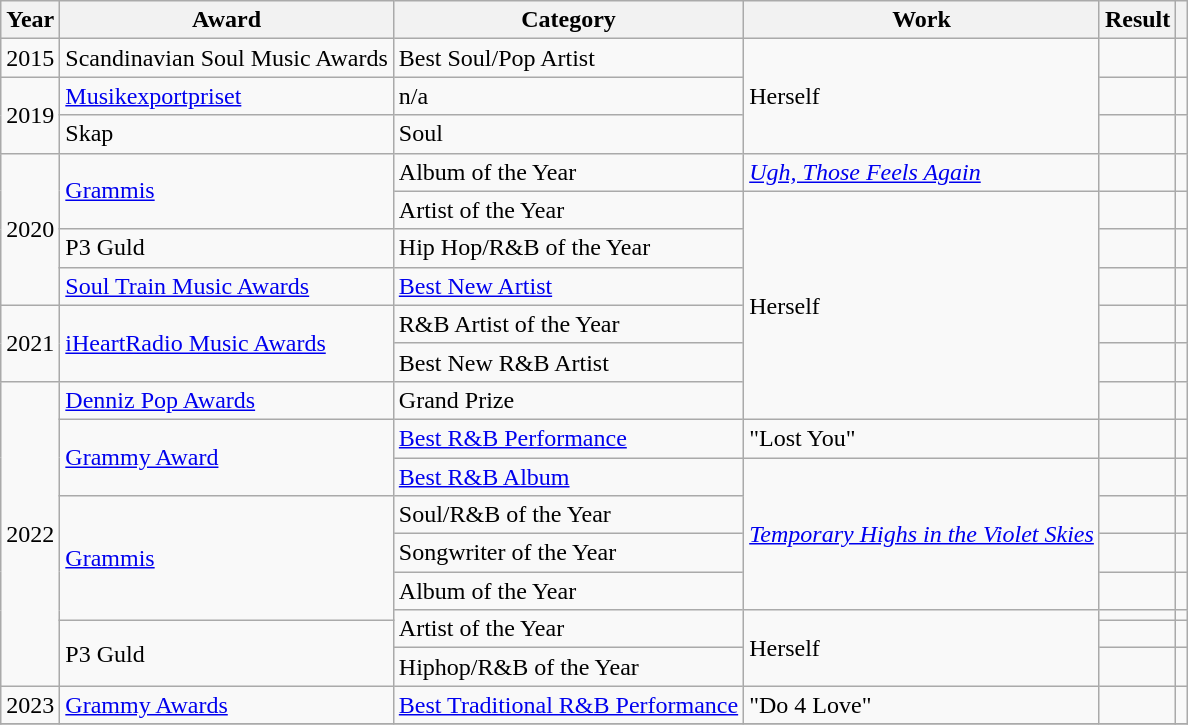<table class="wikitable">
<tr>
<th style="text-align:center;">Year</th>
<th style="text-align:center;">Award</th>
<th style="text-align:center;">Category</th>
<th style="text-align:center;">Work</th>
<th style="text-align:center;">Result</th>
<th style="text-align:center;"></th>
</tr>
<tr>
<td>2015</td>
<td>Scandinavian Soul Music Awards</td>
<td>Best Soul/Pop Artist</td>
<td rowspan="3">Herself</td>
<td></td>
<td style="text-align:center;"></td>
</tr>
<tr>
<td rowspan="2">2019</td>
<td><a href='#'>Musikexportpriset</a></td>
<td>n/a</td>
<td></td>
<td style="text-align:center;"></td>
</tr>
<tr>
<td>Skap</td>
<td>Soul</td>
<td></td>
<td style="text-align:center;"></td>
</tr>
<tr>
<td rowspan="4">2020</td>
<td rowspan="2"><a href='#'>Grammis</a></td>
<td>Album of the Year</td>
<td><em><a href='#'>Ugh, Those Feels Again</a></em></td>
<td></td>
<td style="text-align:center;"></td>
</tr>
<tr>
<td>Artist of the Year</td>
<td rowspan="6">Herself</td>
<td></td>
<td style="text-align:center;"></td>
</tr>
<tr>
<td>P3 Guld</td>
<td>Hip Hop/R&B of the Year</td>
<td></td>
<td style="text-align:center;"></td>
</tr>
<tr>
<td><a href='#'>Soul Train Music Awards</a></td>
<td><a href='#'>Best New Artist</a></td>
<td></td>
<td style="text-align:center;"></td>
</tr>
<tr>
<td rowspan="2">2021</td>
<td rowspan="2"><a href='#'>iHeartRadio Music Awards</a></td>
<td>R&B Artist of the Year</td>
<td></td>
<td style="text-align:center;"></td>
</tr>
<tr>
<td>Best New R&B Artist</td>
<td></td>
<td style="text-align:center;"></td>
</tr>
<tr>
<td rowspan="9">2022</td>
<td><a href='#'>Denniz Pop Awards</a></td>
<td>Grand Prize</td>
<td></td>
<td style="text-align:center;"></td>
</tr>
<tr>
<td rowspan="2"><a href='#'>Grammy Award</a></td>
<td><a href='#'>Best R&B Performance</a></td>
<td>"Lost You"</td>
<td></td>
<td style="text-align:center;"></td>
</tr>
<tr>
<td><a href='#'>Best R&B Album</a></td>
<td rowspan="4"><em><a href='#'>Temporary Highs in the Violet Skies</a></em></td>
<td></td>
<td style="text-align:center;"></td>
</tr>
<tr>
<td rowspan="4"><a href='#'>Grammis</a></td>
<td>Soul/R&B of the Year</td>
<td></td>
<td style="text-align:center;"></td>
</tr>
<tr>
<td>Songwriter of the Year</td>
<td></td>
<td style="text-align:center;"></td>
</tr>
<tr>
<td>Album of the Year</td>
<td></td>
<td style="text-align:center;"></td>
</tr>
<tr>
<td rowspan="2">Artist of the Year</td>
<td rowspan="3">Herself</td>
<td></td>
<td style="text-align:center;"></td>
</tr>
<tr>
<td rowspan="2">P3 Guld</td>
<td></td>
<td style="text-align:center;"></td>
</tr>
<tr>
<td>Hiphop/R&B of the Year</td>
<td></td>
<td style="text-align:center;"></td>
</tr>
<tr>
<td>2023</td>
<td><a href='#'>Grammy Awards</a></td>
<td><a href='#'>Best Traditional R&B Performance</a></td>
<td>"Do 4 Love"</td>
<td></td>
<td style="text-align:center;"></td>
</tr>
<tr>
</tr>
</table>
